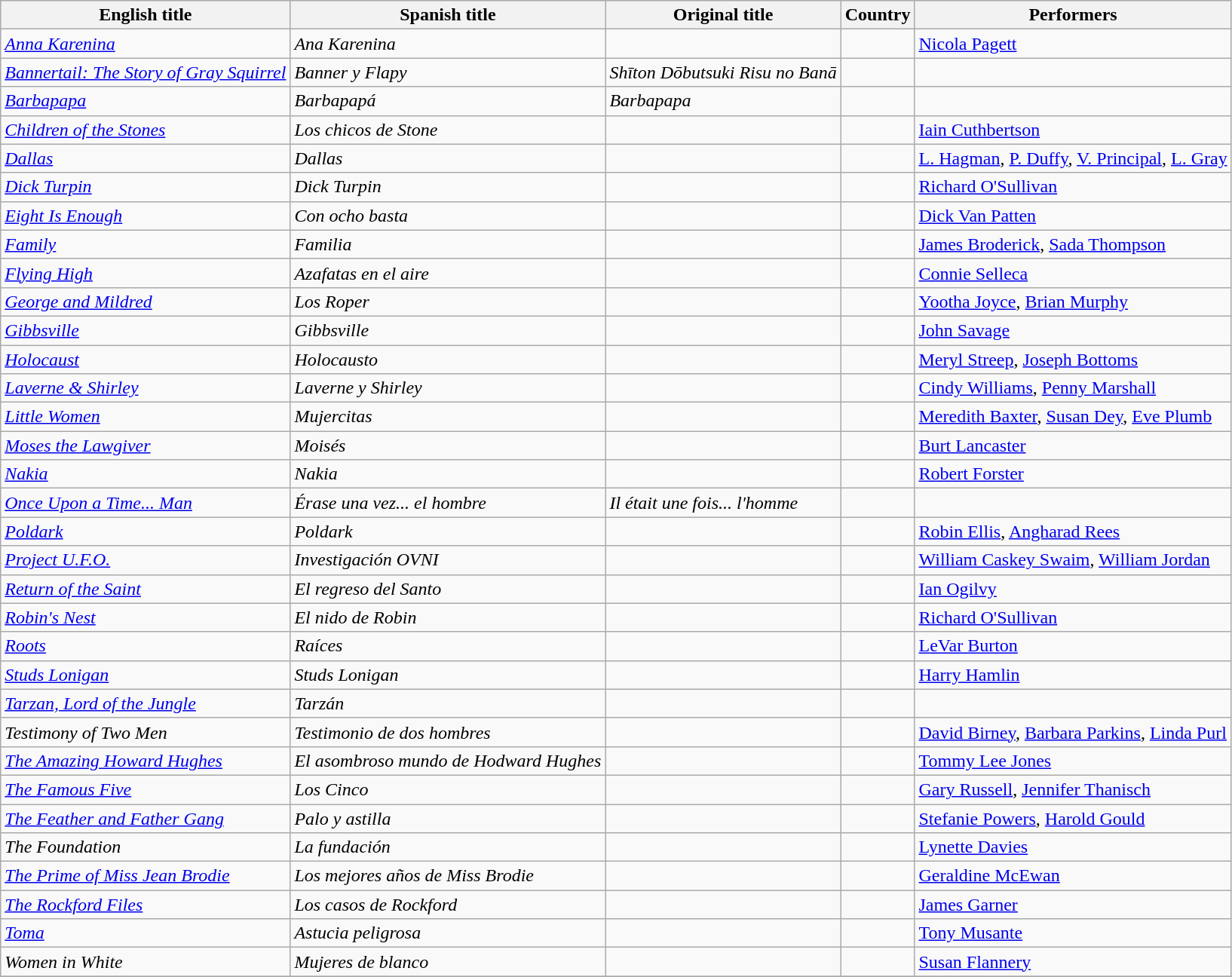<table class="wikitable sortable">
<tr bgcolor="#ececec" valign=top>
<th>English title</th>
<th>Spanish title</th>
<th>Original title</th>
<th>Country</th>
<th>Performers</th>
</tr>
<tr>
<td><em><a href='#'>Anna Karenina</a></em></td>
<td><em>Ana Karenina</em></td>
<td></td>
<td></td>
<td><a href='#'>Nicola Pagett</a></td>
</tr>
<tr>
<td><em><a href='#'>Bannertail: The Story of Gray Squirrel</a></em></td>
<td><em>Banner y Flapy</em></td>
<td><em>Shīton Dōbutsuki Risu no Banā</em></td>
<td></td>
<td></td>
</tr>
<tr>
<td><em><a href='#'>Barbapapa</a></em></td>
<td><em>Barbapapá</em></td>
<td><em>Barbapapa</em></td>
<td></td>
<td></td>
</tr>
<tr>
<td><em><a href='#'>Children of the Stones</a></em></td>
<td><em>Los chicos de Stone</em></td>
<td></td>
<td></td>
<td><a href='#'>Iain Cuthbertson</a></td>
</tr>
<tr>
<td><em><a href='#'>Dallas</a></em></td>
<td><em>Dallas</em></td>
<td></td>
<td></td>
<td><a href='#'>L. Hagman</a>, <a href='#'>P. Duffy</a>, <a href='#'>V. Principal</a>, <a href='#'>L. Gray</a></td>
</tr>
<tr>
<td><em><a href='#'>Dick Turpin</a></em></td>
<td><em>Dick Turpin</em></td>
<td></td>
<td></td>
<td><a href='#'>Richard O'Sullivan</a></td>
</tr>
<tr>
<td><em><a href='#'>Eight Is Enough</a></em></td>
<td><em>Con ocho basta</em></td>
<td></td>
<td></td>
<td><a href='#'>Dick Van Patten</a></td>
</tr>
<tr>
<td><em><a href='#'>Family</a></em></td>
<td><em>Familia</em></td>
<td></td>
<td></td>
<td><a href='#'>James Broderick</a>, <a href='#'>Sada Thompson</a></td>
</tr>
<tr>
<td><em><a href='#'>Flying High</a></em></td>
<td><em>Azafatas en el aire</em></td>
<td></td>
<td></td>
<td><a href='#'>Connie Selleca</a></td>
</tr>
<tr>
<td><em><a href='#'>George and Mildred</a></em></td>
<td><em>Los Roper</em></td>
<td></td>
<td></td>
<td><a href='#'>Yootha Joyce</a>, <a href='#'>Brian Murphy</a></td>
</tr>
<tr>
<td><em><a href='#'>Gibbsville</a></em></td>
<td><em>Gibbsville</em></td>
<td></td>
<td></td>
<td><a href='#'>John Savage</a></td>
</tr>
<tr>
<td><em><a href='#'>Holocaust</a></em></td>
<td><em>Holocausto</em></td>
<td></td>
<td></td>
<td><a href='#'>Meryl Streep</a>, <a href='#'>Joseph Bottoms</a></td>
</tr>
<tr>
<td><em><a href='#'>Laverne & Shirley</a></em></td>
<td><em>Laverne y Shirley</em></td>
<td></td>
<td></td>
<td><a href='#'>Cindy Williams</a>, <a href='#'>Penny Marshall</a></td>
</tr>
<tr>
<td><em><a href='#'>Little Women</a></em></td>
<td><em>Mujercitas</em></td>
<td></td>
<td></td>
<td><a href='#'>Meredith Baxter</a>, <a href='#'>Susan Dey</a>, <a href='#'>Eve Plumb</a></td>
</tr>
<tr>
<td><em><a href='#'>Moses the Lawgiver</a></em></td>
<td><em>Moisés</em></td>
<td></td>
<td></td>
<td><a href='#'>Burt Lancaster</a></td>
</tr>
<tr>
<td><em><a href='#'>Nakia</a></em></td>
<td><em>Nakia</em></td>
<td></td>
<td></td>
<td><a href='#'>Robert Forster</a></td>
</tr>
<tr>
<td><em><a href='#'>Once Upon a Time... Man</a></em></td>
<td><em>Érase una vez... el hombre</em></td>
<td><em>Il était une fois... l'homme</em></td>
<td></td>
<td></td>
</tr>
<tr>
<td><em><a href='#'>Poldark</a></em></td>
<td><em>Poldark</em></td>
<td></td>
<td></td>
<td><a href='#'>Robin Ellis</a>, <a href='#'>Angharad Rees</a></td>
</tr>
<tr>
<td><em><a href='#'>Project U.F.O.</a></em></td>
<td><em>Investigación OVNI</em></td>
<td></td>
<td></td>
<td><a href='#'>William Caskey Swaim</a>, <a href='#'>William Jordan</a></td>
</tr>
<tr>
<td><em><a href='#'>Return of the Saint</a></em></td>
<td><em>El regreso del Santo</em></td>
<td></td>
<td></td>
<td><a href='#'>Ian Ogilvy</a></td>
</tr>
<tr>
<td><em><a href='#'>Robin's Nest</a></em></td>
<td><em>El nido de Robin</em></td>
<td></td>
<td></td>
<td><a href='#'>Richard O'Sullivan</a></td>
</tr>
<tr>
<td><em><a href='#'>Roots</a></em></td>
<td><em>Raíces</em></td>
<td></td>
<td></td>
<td><a href='#'>LeVar Burton</a></td>
</tr>
<tr>
<td><em><a href='#'>Studs Lonigan</a></em></td>
<td><em>Studs Lonigan</em></td>
<td></td>
<td></td>
<td><a href='#'>Harry Hamlin</a></td>
</tr>
<tr>
<td><em><a href='#'>Tarzan, Lord of the Jungle</a></em></td>
<td><em>Tarzán</em></td>
<td></td>
<td></td>
<td></td>
</tr>
<tr>
<td><em>Testimony of Two Men</em></td>
<td><em>Testimonio de dos hombres</em></td>
<td></td>
<td></td>
<td><a href='#'>David Birney</a>, <a href='#'>Barbara Parkins</a>, <a href='#'>Linda Purl</a></td>
</tr>
<tr>
<td><em><a href='#'>The Amazing Howard Hughes</a></em></td>
<td><em>El asombroso mundo de Hodward Hughes</em></td>
<td></td>
<td></td>
<td><a href='#'>Tommy Lee Jones</a></td>
</tr>
<tr>
<td><em><a href='#'>The Famous Five</a></em></td>
<td><em>Los Cinco</em></td>
<td></td>
<td></td>
<td><a href='#'>Gary Russell</a>, <a href='#'>Jennifer Thanisch</a></td>
</tr>
<tr>
<td><em><a href='#'>The Feather and Father Gang</a></em></td>
<td><em>Palo y astilla</em></td>
<td></td>
<td></td>
<td><a href='#'>Stefanie Powers</a>, <a href='#'>Harold Gould</a></td>
</tr>
<tr>
<td><em>The Foundation</em></td>
<td><em>La fundación</em></td>
<td></td>
<td></td>
<td><a href='#'>Lynette Davies</a></td>
</tr>
<tr>
<td><em><a href='#'>The Prime of Miss Jean Brodie</a></em></td>
<td><em>Los mejores años de Miss Brodie</em></td>
<td></td>
<td></td>
<td><a href='#'>Geraldine McEwan</a></td>
</tr>
<tr>
<td><em><a href='#'>The Rockford Files</a></em></td>
<td><em>Los casos de Rockford</em></td>
<td></td>
<td></td>
<td><a href='#'>James Garner</a></td>
</tr>
<tr>
<td><em><a href='#'>Toma</a></em></td>
<td><em>Astucia peligrosa</em></td>
<td></td>
<td></td>
<td><a href='#'>Tony Musante</a></td>
</tr>
<tr>
<td><em>Women in White</em></td>
<td><em>Mujeres de blanco</em></td>
<td></td>
<td></td>
<td><a href='#'>Susan Flannery</a></td>
</tr>
<tr>
</tr>
</table>
